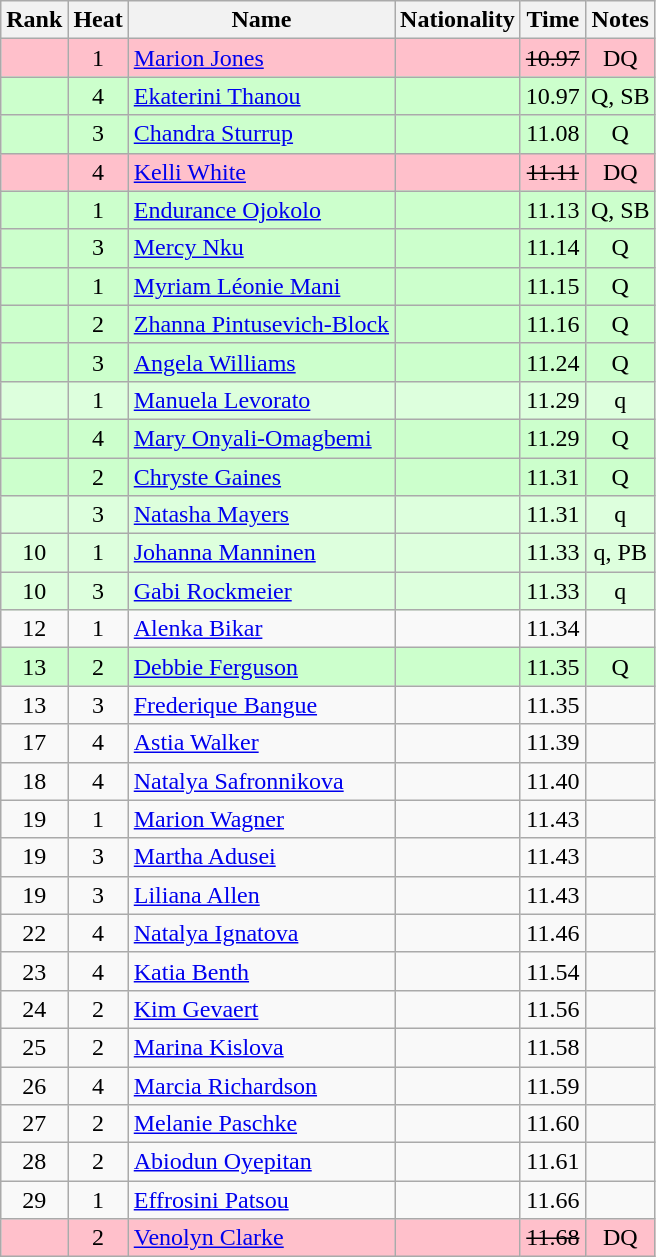<table class="wikitable sortable" style="text-align:center">
<tr>
<th>Rank</th>
<th>Heat</th>
<th>Name</th>
<th>Nationality</th>
<th>Time</th>
<th>Notes</th>
</tr>
<tr bgcolor=pink>
<td></td>
<td>1</td>
<td align="left"><a href='#'>Marion Jones</a></td>
<td align=left></td>
<td><s>10.97 </s></td>
<td>DQ</td>
</tr>
<tr bgcolor=ccffcc>
<td></td>
<td>4</td>
<td align=left><a href='#'>Ekaterini Thanou</a></td>
<td align=left></td>
<td>10.97</td>
<td>Q, SB</td>
</tr>
<tr bgcolor=ccffcc>
<td></td>
<td>3</td>
<td align=left><a href='#'>Chandra Sturrup</a></td>
<td align=left></td>
<td>11.08</td>
<td>Q</td>
</tr>
<tr bgcolor=pink>
<td></td>
<td>4</td>
<td align="left"><a href='#'>Kelli White</a></td>
<td align=left></td>
<td><s>11.11 </s></td>
<td>DQ</td>
</tr>
<tr bgcolor=ccffcc>
<td></td>
<td>1</td>
<td align=left><a href='#'>Endurance Ojokolo</a></td>
<td align=left></td>
<td>11.13</td>
<td>Q, SB</td>
</tr>
<tr bgcolor=ccffcc>
<td></td>
<td>3</td>
<td align=left><a href='#'>Mercy Nku</a></td>
<td align=left></td>
<td>11.14</td>
<td>Q</td>
</tr>
<tr bgcolor=ccffcc>
<td></td>
<td>1</td>
<td align=left><a href='#'>Myriam Léonie Mani</a></td>
<td align=left></td>
<td>11.15</td>
<td>Q</td>
</tr>
<tr bgcolor=ccffcc>
<td></td>
<td>2</td>
<td align=left><a href='#'>Zhanna Pintusevich-Block</a></td>
<td align=left></td>
<td>11.16</td>
<td>Q</td>
</tr>
<tr bgcolor=ccffcc>
<td></td>
<td>3</td>
<td align=left><a href='#'>Angela Williams</a></td>
<td align=left></td>
<td>11.24</td>
<td>Q</td>
</tr>
<tr bgcolor=ddffdd>
<td></td>
<td>1</td>
<td align=left><a href='#'>Manuela Levorato</a></td>
<td align=left></td>
<td>11.29</td>
<td>q</td>
</tr>
<tr bgcolor=ccffcc>
<td></td>
<td>4</td>
<td align=left><a href='#'>Mary Onyali-Omagbemi</a></td>
<td align=left></td>
<td>11.29</td>
<td>Q</td>
</tr>
<tr bgcolor=ccffcc>
<td></td>
<td>2</td>
<td align=left><a href='#'>Chryste Gaines</a></td>
<td align=left></td>
<td>11.31</td>
<td>Q</td>
</tr>
<tr bgcolor=ddffdd>
<td></td>
<td>3</td>
<td align=left><a href='#'>Natasha Mayers</a></td>
<td align=left></td>
<td>11.31</td>
<td>q</td>
</tr>
<tr bgcolor=ddffdd>
<td>10</td>
<td>1</td>
<td align=left><a href='#'>Johanna Manninen</a></td>
<td align=left></td>
<td>11.33</td>
<td>q, PB</td>
</tr>
<tr bgcolor=ddffdd>
<td>10</td>
<td>3</td>
<td align=left><a href='#'>Gabi Rockmeier</a></td>
<td align=left></td>
<td>11.33</td>
<td>q</td>
</tr>
<tr>
<td>12</td>
<td>1</td>
<td align=left><a href='#'>Alenka Bikar</a></td>
<td align=left></td>
<td>11.34</td>
<td></td>
</tr>
<tr bgcolor=ccffcc>
<td>13</td>
<td>2</td>
<td align=left><a href='#'>Debbie Ferguson</a></td>
<td align=left></td>
<td>11.35</td>
<td>Q</td>
</tr>
<tr>
<td>13</td>
<td>3</td>
<td align=left><a href='#'>Frederique Bangue</a></td>
<td align=left></td>
<td>11.35</td>
<td></td>
</tr>
<tr>
<td>17</td>
<td>4</td>
<td align=left><a href='#'>Astia Walker</a></td>
<td align=left></td>
<td>11.39</td>
<td></td>
</tr>
<tr>
<td>18</td>
<td>4</td>
<td align=left><a href='#'>Natalya Safronnikova</a></td>
<td align=left></td>
<td>11.40</td>
<td></td>
</tr>
<tr>
<td>19</td>
<td>1</td>
<td align=left><a href='#'>Marion Wagner</a></td>
<td align=left></td>
<td>11.43</td>
<td></td>
</tr>
<tr>
<td>19</td>
<td>3</td>
<td align=left><a href='#'>Martha Adusei</a></td>
<td align=left></td>
<td>11.43</td>
<td></td>
</tr>
<tr>
<td>19</td>
<td>3</td>
<td align=left><a href='#'>Liliana Allen</a></td>
<td align=left></td>
<td>11.43</td>
<td></td>
</tr>
<tr>
<td>22</td>
<td>4</td>
<td align=left><a href='#'>Natalya Ignatova</a></td>
<td align=left></td>
<td>11.46</td>
<td></td>
</tr>
<tr>
<td>23</td>
<td>4</td>
<td align=left><a href='#'>Katia Benth</a></td>
<td align=left></td>
<td>11.54</td>
<td></td>
</tr>
<tr>
<td>24</td>
<td>2</td>
<td align=left><a href='#'>Kim Gevaert</a></td>
<td align=left></td>
<td>11.56</td>
<td></td>
</tr>
<tr>
<td>25</td>
<td>2</td>
<td align=left><a href='#'>Marina Kislova</a></td>
<td align=left></td>
<td>11.58</td>
<td></td>
</tr>
<tr>
<td>26</td>
<td>4</td>
<td align=left><a href='#'>Marcia Richardson</a></td>
<td align=left></td>
<td>11.59</td>
<td></td>
</tr>
<tr>
<td>27</td>
<td>2</td>
<td align=left><a href='#'>Melanie Paschke</a></td>
<td align=left></td>
<td>11.60</td>
<td></td>
</tr>
<tr>
<td>28</td>
<td>2</td>
<td align=left><a href='#'>Abiodun Oyepitan</a></td>
<td align=left></td>
<td>11.61</td>
<td></td>
</tr>
<tr>
<td>29</td>
<td>1</td>
<td align=left><a href='#'>Effrosini Patsou</a></td>
<td align=left></td>
<td>11.66</td>
<td></td>
</tr>
<tr bgcolor=pink>
<td></td>
<td>2</td>
<td align="left"><a href='#'>Venolyn Clarke</a></td>
<td align=left></td>
<td><s>11.68 </s></td>
<td>DQ</td>
</tr>
</table>
